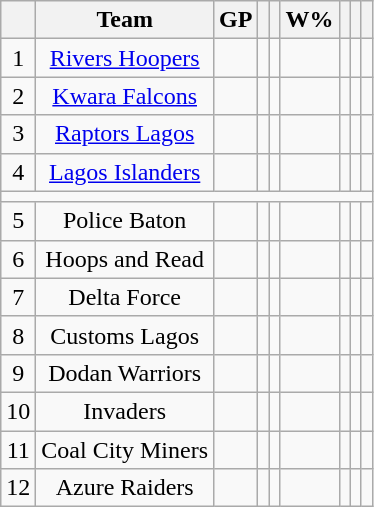<table class="wikitable" style="text-align:center;">
<tr>
<th></th>
<th>Team</th>
<th>GP</th>
<th></th>
<th></th>
<th>W%</th>
<th></th>
<th></th>
<th></th>
</tr>
<tr>
<td>1</td>
<td><a href='#'>Rivers Hoopers</a></td>
<td></td>
<td></td>
<td></td>
<td></td>
<td></td>
<td></td>
<td></td>
</tr>
<tr>
<td>2</td>
<td><a href='#'>Kwara Falcons</a></td>
<td></td>
<td></td>
<td></td>
<td></td>
<td></td>
<td></td>
<td></td>
</tr>
<tr>
<td>3</td>
<td><a href='#'>Raptors Lagos</a></td>
<td></td>
<td></td>
<td></td>
<td></td>
<td></td>
<td></td>
<td></td>
</tr>
<tr>
<td>4</td>
<td><a href='#'>Lagos Islanders</a></td>
<td></td>
<td></td>
<td></td>
<td></td>
<td></td>
<td></td>
<td></td>
</tr>
<tr>
<td colspan="9"></td>
</tr>
<tr>
<td>5</td>
<td>Police Baton</td>
<td></td>
<td></td>
<td></td>
<td></td>
<td></td>
<td></td>
<td></td>
</tr>
<tr>
<td>6</td>
<td>Hoops and Read</td>
<td></td>
<td></td>
<td></td>
<td></td>
<td></td>
<td></td>
<td></td>
</tr>
<tr>
<td>7</td>
<td>Delta Force</td>
<td></td>
<td></td>
<td></td>
<td></td>
<td></td>
<td></td>
<td></td>
</tr>
<tr>
<td>8</td>
<td>Customs Lagos</td>
<td></td>
<td></td>
<td></td>
<td></td>
<td></td>
<td></td>
<td></td>
</tr>
<tr>
<td>9</td>
<td>Dodan Warriors</td>
<td></td>
<td></td>
<td></td>
<td></td>
<td></td>
<td></td>
<td></td>
</tr>
<tr>
<td>10</td>
<td>Invaders</td>
<td></td>
<td></td>
<td></td>
<td></td>
<td></td>
<td></td>
<td></td>
</tr>
<tr>
<td>11</td>
<td>Coal City Miners</td>
<td></td>
<td></td>
<td></td>
<td></td>
<td></td>
<td></td>
<td></td>
</tr>
<tr>
<td>12</td>
<td>Azure Raiders</td>
<td></td>
<td></td>
<td></td>
<td></td>
<td></td>
<td></td>
<td></td>
</tr>
</table>
